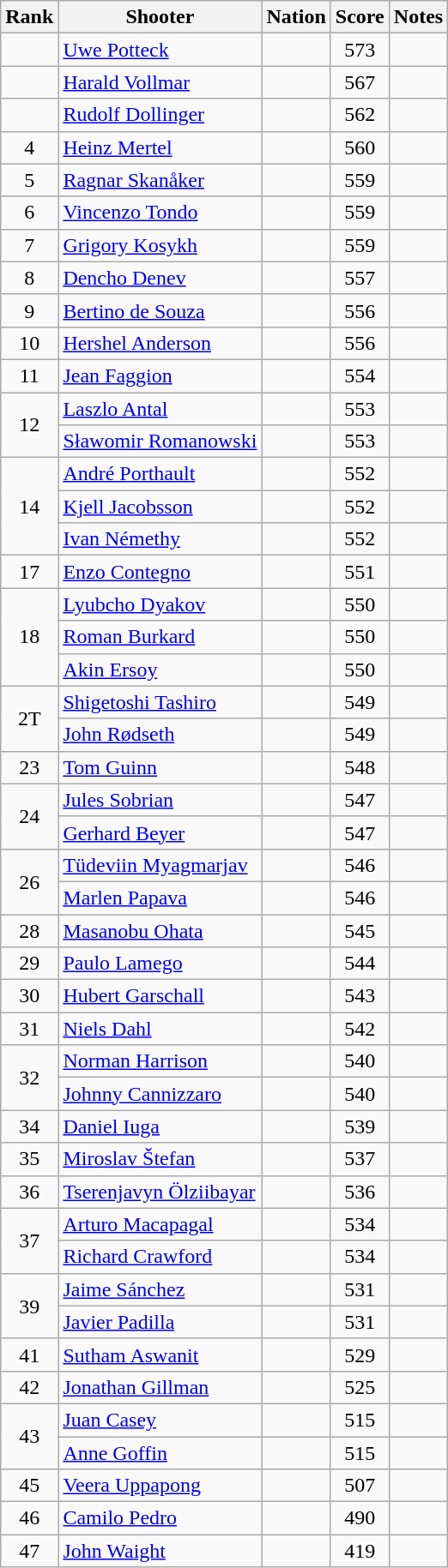<table class="wikitable sortable" style="text-align:center">
<tr>
<th>Rank</th>
<th>Shooter</th>
<th>Nation</th>
<th>Score</th>
<th>Notes</th>
</tr>
<tr>
<td></td>
<td align=left><a href='#'>Uwe Potteck</a></td>
<td align=left></td>
<td>573</td>
<td><strong></strong></td>
</tr>
<tr>
<td></td>
<td align=left><a href='#'>Harald Vollmar</a></td>
<td align=left></td>
<td>567</td>
<td></td>
</tr>
<tr>
<td></td>
<td align=left><a href='#'>Rudolf Dollinger</a></td>
<td align=left></td>
<td>562</td>
<td></td>
</tr>
<tr>
<td>4</td>
<td align=left><a href='#'>Heinz Mertel</a></td>
<td align=left></td>
<td>560</td>
<td></td>
</tr>
<tr>
<td>5</td>
<td align=left><a href='#'>Ragnar Skanåker</a></td>
<td align=left></td>
<td>559</td>
<td></td>
</tr>
<tr>
<td>6</td>
<td align=left><a href='#'>Vincenzo Tondo</a></td>
<td align=left></td>
<td>559</td>
<td></td>
</tr>
<tr>
<td>7</td>
<td align=left><a href='#'>Grigory Kosykh</a></td>
<td align=left></td>
<td>559</td>
<td></td>
</tr>
<tr>
<td>8</td>
<td align=left><a href='#'>Dencho Denev</a></td>
<td align=left></td>
<td>557</td>
<td></td>
</tr>
<tr>
<td>9</td>
<td align=left><a href='#'>Bertino de Souza</a></td>
<td align=left></td>
<td>556</td>
<td></td>
</tr>
<tr>
<td>10</td>
<td align=left><a href='#'>Hershel Anderson</a></td>
<td align=left></td>
<td>556</td>
<td></td>
</tr>
<tr>
<td>11</td>
<td align=left><a href='#'>Jean Faggion</a></td>
<td align=left></td>
<td>554</td>
<td></td>
</tr>
<tr>
<td rowspan=2>12</td>
<td align=left><a href='#'>Laszlo Antal</a></td>
<td align=left></td>
<td>553</td>
<td></td>
</tr>
<tr>
<td align=left><a href='#'>Sławomir Romanowski</a></td>
<td align=left></td>
<td>553</td>
<td></td>
</tr>
<tr>
<td rowspan=3>14</td>
<td align=left><a href='#'>André Porthault</a></td>
<td align=left></td>
<td>552</td>
<td></td>
</tr>
<tr>
<td align=left><a href='#'>Kjell Jacobsson</a></td>
<td align=left></td>
<td>552</td>
<td></td>
</tr>
<tr>
<td align=left><a href='#'>Ivan Némethy</a></td>
<td align=left></td>
<td>552</td>
<td></td>
</tr>
<tr>
<td>17</td>
<td align=left><a href='#'>Enzo Contegno</a></td>
<td align=left></td>
<td>551</td>
<td></td>
</tr>
<tr>
<td rowspan=3>18</td>
<td align=left><a href='#'>Lyubcho Dyakov</a></td>
<td align=left></td>
<td>550</td>
<td></td>
</tr>
<tr>
<td align=left><a href='#'>Roman Burkard</a></td>
<td align=left></td>
<td>550</td>
<td></td>
</tr>
<tr>
<td align=left><a href='#'>Akin Ersoy</a></td>
<td align=left></td>
<td>550</td>
<td></td>
</tr>
<tr>
<td rowspan=2>2T</td>
<td align=left><a href='#'>Shigetoshi Tashiro</a></td>
<td align=left></td>
<td>549</td>
<td></td>
</tr>
<tr>
<td align=left><a href='#'>John Rødseth</a></td>
<td align=left></td>
<td>549</td>
<td></td>
</tr>
<tr>
<td>23</td>
<td align=left><a href='#'>Tom Guinn</a></td>
<td align=left></td>
<td>548</td>
<td></td>
</tr>
<tr>
<td rowspan=2>24</td>
<td align=left><a href='#'>Jules Sobrian</a></td>
<td align=left></td>
<td>547</td>
<td></td>
</tr>
<tr>
<td align=left><a href='#'>Gerhard Beyer</a></td>
<td align=left></td>
<td>547</td>
<td></td>
</tr>
<tr>
<td rowspan=2>26</td>
<td align=left><a href='#'>Tüdeviin Myagmarjav</a></td>
<td align=left></td>
<td>546</td>
<td></td>
</tr>
<tr>
<td align=left><a href='#'>Marlen Papava</a></td>
<td align=left></td>
<td>546</td>
<td></td>
</tr>
<tr>
<td>28</td>
<td align=left><a href='#'>Masanobu Ohata</a></td>
<td align=left></td>
<td>545</td>
<td></td>
</tr>
<tr>
<td>29</td>
<td align=left><a href='#'>Paulo Lamego</a></td>
<td align=left></td>
<td>544</td>
<td></td>
</tr>
<tr>
<td>30</td>
<td align=left><a href='#'>Hubert Garschall</a></td>
<td align=left></td>
<td>543</td>
<td></td>
</tr>
<tr>
<td>31</td>
<td align=left><a href='#'>Niels Dahl</a></td>
<td align=left></td>
<td>542</td>
<td></td>
</tr>
<tr>
<td rowspan=2>32</td>
<td align=left><a href='#'>Norman Harrison</a></td>
<td align=left></td>
<td>540</td>
<td></td>
</tr>
<tr>
<td align=left><a href='#'>Johnny Cannizzaro</a></td>
<td align=left></td>
<td>540</td>
<td></td>
</tr>
<tr>
<td>34</td>
<td align=left><a href='#'>Daniel Iuga</a></td>
<td align=left></td>
<td>539</td>
<td></td>
</tr>
<tr>
<td>35</td>
<td align=left><a href='#'>Miroslav Štefan</a></td>
<td align=left></td>
<td>537</td>
<td></td>
</tr>
<tr>
<td>36</td>
<td align=left><a href='#'>Tserenjavyn Ölziibayar</a></td>
<td align=left></td>
<td>536</td>
<td></td>
</tr>
<tr>
<td rowspan=2>37</td>
<td align=left><a href='#'>Arturo Macapagal</a></td>
<td align=left></td>
<td>534</td>
<td></td>
</tr>
<tr>
<td align=left><a href='#'>Richard Crawford</a></td>
<td align=left></td>
<td>534</td>
<td></td>
</tr>
<tr>
<td rowspan=2>39</td>
<td align=left><a href='#'>Jaime Sánchez</a></td>
<td align=left></td>
<td>531</td>
<td></td>
</tr>
<tr>
<td align=left><a href='#'>Javier Padilla</a></td>
<td align=left></td>
<td>531</td>
<td></td>
</tr>
<tr>
<td>41</td>
<td align=left><a href='#'>Sutham Aswanit</a></td>
<td align=left></td>
<td>529</td>
<td></td>
</tr>
<tr>
<td>42</td>
<td align=left><a href='#'>Jonathan Gillman</a></td>
<td align=left></td>
<td>525</td>
<td></td>
</tr>
<tr>
<td rowspan=2>43</td>
<td align=left><a href='#'>Juan Casey</a></td>
<td align=left></td>
<td>515</td>
<td></td>
</tr>
<tr>
<td align=left><a href='#'>Anne Goffin</a></td>
<td align=left></td>
<td>515</td>
<td></td>
</tr>
<tr>
<td>45</td>
<td align=left><a href='#'>Veera Uppapong</a></td>
<td align=left></td>
<td>507</td>
<td></td>
</tr>
<tr>
<td>46</td>
<td align=left><a href='#'>Camilo Pedro</a></td>
<td align=left></td>
<td>490</td>
<td></td>
</tr>
<tr>
<td>47</td>
<td align=left><a href='#'>John Waight</a></td>
<td align=left></td>
<td>419</td>
<td></td>
</tr>
</table>
